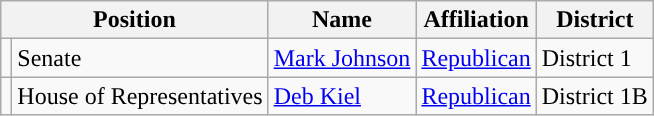<table class="wikitable">
<tr>
<th colspan="2">Position</th>
<th>Name</th>
<th>Affiliation</th>
<th>District</th>
</tr>
<tr>
<td style="background-color:"></td>
<td>Senate</td>
<td><a href='#'>Mark Johnson</a></td>
<td><a href='#'>Republican</a></td>
<td>District 1</td>
</tr>
<tr>
<td style="background-color:"></td>
<td>House of Representatives</td>
<td><a href='#'>Deb Kiel</a></td>
<td><a href='#'>Republican</a></td>
<td>District 1B</td>
</tr>
</table>
